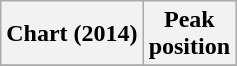<table class="wikitable sortable plainrowheaders" style="text-align:center">
<tr>
<th scope="col">Chart (2014)</th>
<th scope="col">Peak<br> position</th>
</tr>
<tr>
</tr>
</table>
